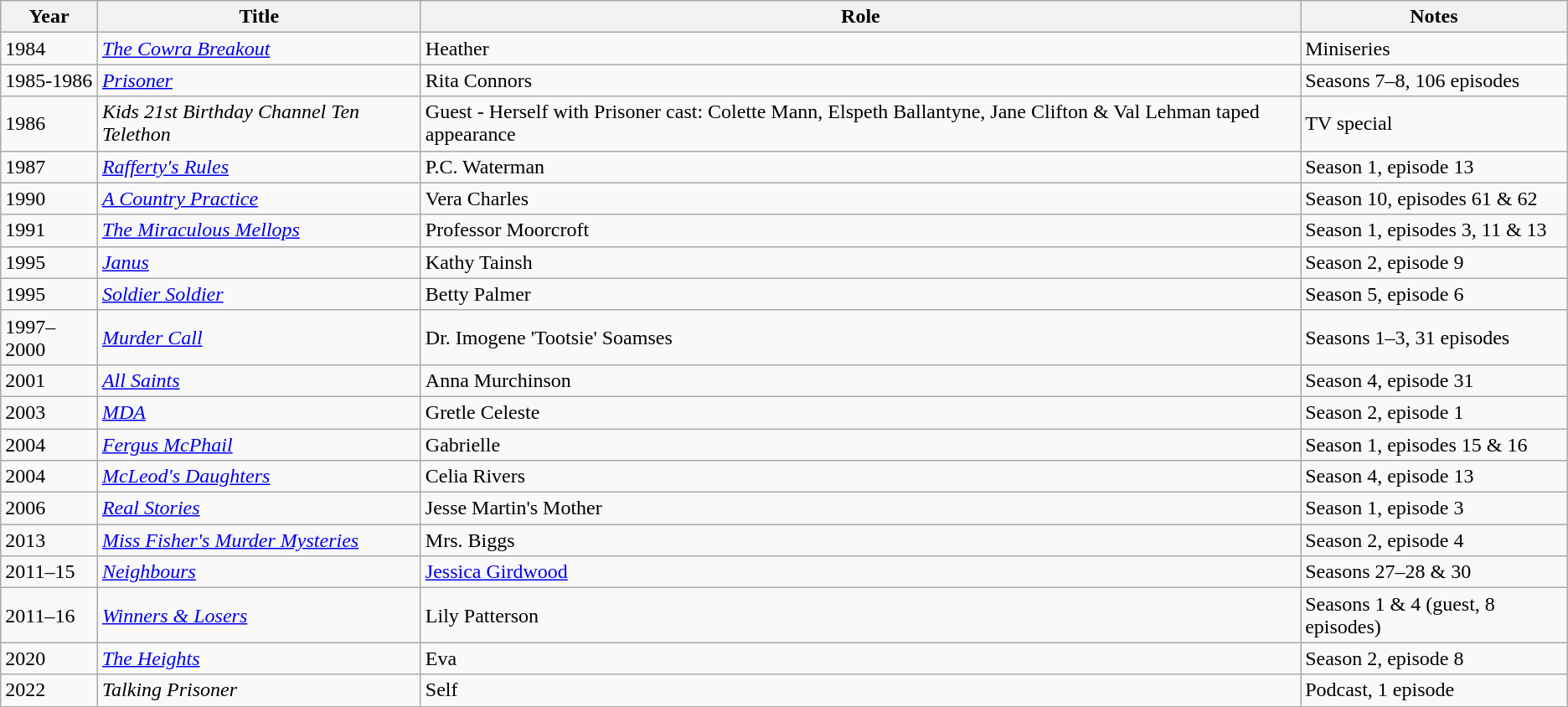<table class="wikitable">
<tr>
<th>Year</th>
<th>Title</th>
<th>Role</th>
<th>Notes</th>
</tr>
<tr>
<td>1984</td>
<td><em><a href='#'>The Cowra Breakout</a></em></td>
<td>Heather</td>
<td>Miniseries</td>
</tr>
<tr>
<td>1985-1986</td>
<td><em><a href='#'>Prisoner</a></em></td>
<td>Rita Connors</td>
<td>Seasons 7–8, 106 episodes</td>
</tr>
<tr>
<td>1986</td>
<td><em>Kids 21st Birthday Channel Ten Telethon</em></td>
<td>Guest - Herself with Prisoner cast: Colette Mann, Elspeth Ballantyne, Jane Clifton & Val Lehman taped appearance</td>
<td>TV special</td>
</tr>
<tr>
<td>1987</td>
<td><em><a href='#'>Rafferty's Rules</a></em></td>
<td>P.C. Waterman</td>
<td>Season 1, episode 13</td>
</tr>
<tr>
<td>1990</td>
<td><em><a href='#'>A Country Practice</a></em></td>
<td>Vera Charles</td>
<td>Season 10, episodes 61 & 62</td>
</tr>
<tr>
<td>1991</td>
<td><em><a href='#'>The Miraculous Mellops</a></em></td>
<td>Professor Moorcroft</td>
<td>Season 1, episodes 3, 11 & 13</td>
</tr>
<tr>
<td>1995</td>
<td><em><a href='#'>Janus</a></em></td>
<td>Kathy Tainsh</td>
<td>Season 2, episode 9</td>
</tr>
<tr>
<td>1995</td>
<td><em><a href='#'>Soldier Soldier</a></em></td>
<td>Betty Palmer</td>
<td>Season 5, episode 6</td>
</tr>
<tr>
<td>1997–2000</td>
<td><em><a href='#'>Murder Call</a></em></td>
<td>Dr. Imogene 'Tootsie' Soamses</td>
<td>Seasons 1–3, 31 episodes</td>
</tr>
<tr>
<td>2001</td>
<td><em><a href='#'>All Saints</a></em></td>
<td>Anna Murchinson</td>
<td>Season 4, episode 31</td>
</tr>
<tr>
<td>2003</td>
<td><em><a href='#'>MDA</a></em></td>
<td>Gretle Celeste</td>
<td>Season 2, episode 1</td>
</tr>
<tr>
<td>2004</td>
<td><em><a href='#'>Fergus McPhail</a></em></td>
<td>Gabrielle</td>
<td>Season 1, episodes 15 & 16</td>
</tr>
<tr>
<td>2004</td>
<td><em><a href='#'>McLeod's Daughters</a></em></td>
<td>Celia Rivers</td>
<td>Season 4, episode 13</td>
</tr>
<tr>
<td>2006</td>
<td><em><a href='#'>Real Stories</a></em></td>
<td>Jesse Martin's Mother</td>
<td>Season 1, episode 3</td>
</tr>
<tr>
<td>2013</td>
<td><em><a href='#'>Miss Fisher's Murder Mysteries</a></em></td>
<td>Mrs. Biggs</td>
<td>Season 2, episode 4</td>
</tr>
<tr>
<td>2011–15</td>
<td><em><a href='#'>Neighbours</a></em></td>
<td><a href='#'>Jessica Girdwood</a></td>
<td>Seasons 27–28 & 30</td>
</tr>
<tr>
<td>2011–16</td>
<td><em><a href='#'>Winners & Losers</a></em></td>
<td>Lily Patterson</td>
<td>Seasons 1 & 4 (guest, 8 episodes)</td>
</tr>
<tr>
<td>2020</td>
<td><em><a href='#'>The Heights</a></em></td>
<td>Eva</td>
<td>Season 2, episode 8</td>
</tr>
<tr>
<td>2022</td>
<td><em>Talking Prisoner</em></td>
<td>Self</td>
<td>Podcast, 1 episode</td>
</tr>
</table>
